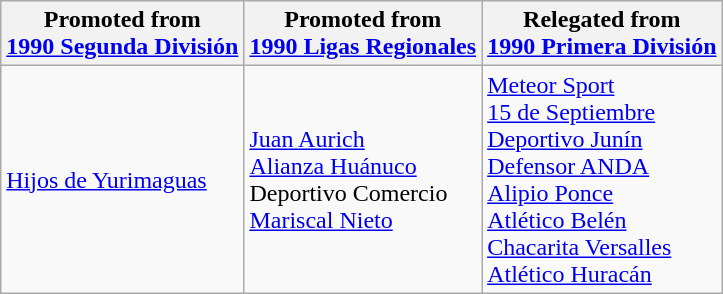<table class="wikitable">
<tr>
<th>Promoted from<br><a href='#'>1990 Segunda División</a></th>
<th>Promoted from<br><a href='#'>1990 Ligas Regionales</a></th>
<th>Relegated from<br><a href='#'>1990 Primera División</a></th>
</tr>
<tr>
<td> <a href='#'>Hijos de Yurimaguas</a> </td>
<td> <a href='#'>Juan Aurich</a> <br> <a href='#'>Alianza Huánuco</a> <br> Deportivo Comercio <br> <a href='#'>Mariscal Nieto</a> </td>
<td> <a href='#'>Meteor Sport</a> <br> <a href='#'>15 de Septiembre</a> <br> <a href='#'>Deportivo Junín</a> <br> <a href='#'>Defensor ANDA</a> <br> <a href='#'>Alipio Ponce</a> <br> <a href='#'>Atlético Belén</a> <br> <a href='#'>Chacarita Versalles</a> <br> <a href='#'>Atlético Huracán</a> </td>
</tr>
</table>
